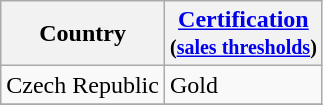<table class="wikitable sortable">
<tr>
<th>Country</th>
<th><a href='#'>Certification</a><br><small>(<a href='#'>sales thresholds</a>)</small></th>
</tr>
<tr>
<td>Czech Republic</td>
<td>Gold</td>
</tr>
<tr>
</tr>
</table>
